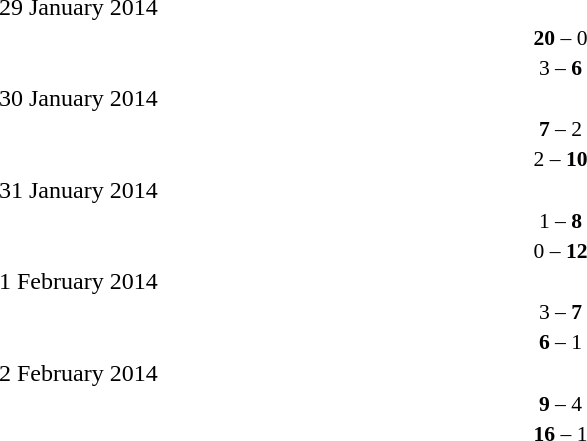<table style="width:70%;" cellspacing="1">
<tr>
<th width=35%></th>
<th width=15%></th>
<th></th>
</tr>
<tr>
<td>29 January 2014</td>
</tr>
<tr style=font-size:90%>
<td align=right><strong></strong></td>
<td align=center><strong>20</strong> – 0</td>
<td></td>
</tr>
<tr style=font-size:90%>
<td align=right></td>
<td align=center>3 – <strong>6</strong></td>
<td><strong></strong></td>
</tr>
<tr>
<td>30 January 2014</td>
</tr>
<tr style=font-size:90%>
<td align=right><strong></strong></td>
<td align=center><strong>7</strong> – 2</td>
<td></td>
</tr>
<tr style=font-size:90%>
<td align=right></td>
<td align=center>2 – <strong>10</strong></td>
<td><strong></strong></td>
</tr>
<tr>
<td>31 January 2014</td>
</tr>
<tr style=font-size:90%>
<td align=right></td>
<td align=center>1 – <strong>8</strong></td>
<td><strong></strong></td>
</tr>
<tr style=font-size:90%>
<td align=right></td>
<td align=center>0 – <strong>12</strong></td>
<td><strong></strong></td>
</tr>
<tr>
<td>1 February 2014</td>
</tr>
<tr style=font-size:90%>
<td align=right></td>
<td align=center>3 – <strong>7</strong></td>
<td><strong></strong></td>
</tr>
<tr style=font-size:90%>
<td align=right><strong></strong></td>
<td align=center><strong>6</strong> – 1</td>
<td></td>
</tr>
<tr>
<td>2 February 2014</td>
</tr>
<tr style=font-size:90%>
<td align=right><strong></strong></td>
<td align=center><strong>9</strong> – 4</td>
<td></td>
</tr>
<tr style=font-size:90%>
<td align=right><strong></strong></td>
<td align=center><strong>16</strong> – 1</td>
<td></td>
</tr>
</table>
